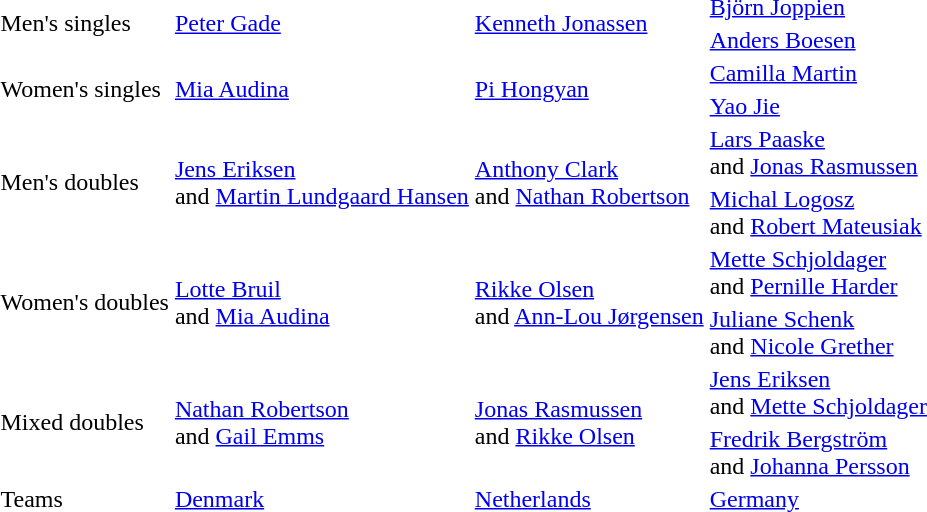<table>
<tr>
<td rowspan=2>Men's singles</td>
<td rowspan=2> <a href='#'>Peter Gade</a></td>
<td rowspan=2> <a href='#'>Kenneth Jonassen</a></td>
<td> <a href='#'>Björn Joppien</a></td>
</tr>
<tr>
<td> <a href='#'>Anders Boesen</a></td>
</tr>
<tr>
<td rowspan=2>Women's singles</td>
<td rowspan=2> <a href='#'>Mia Audina</a></td>
<td rowspan=2> <a href='#'>Pi Hongyan</a></td>
<td> <a href='#'>Camilla Martin</a></td>
</tr>
<tr>
<td> <a href='#'>Yao Jie</a></td>
</tr>
<tr>
<td rowspan=2>Men's doubles</td>
<td rowspan=2> <a href='#'>Jens Eriksen</a><br>and <a href='#'>Martin Lundgaard Hansen</a></td>
<td rowspan=2> <a href='#'>Anthony Clark</a><br>and <a href='#'>Nathan Robertson</a></td>
<td> <a href='#'>Lars Paaske</a><br>and <a href='#'>Jonas Rasmussen</a></td>
</tr>
<tr>
<td> <a href='#'>Michal Logosz</a><br>and <a href='#'>Robert Mateusiak</a></td>
</tr>
<tr>
<td rowspan=2>Women's doubles</td>
<td rowspan=2> <a href='#'>Lotte Bruil</a><br>and <a href='#'>Mia Audina</a></td>
<td rowspan=2> <a href='#'>Rikke Olsen</a><br>and <a href='#'>Ann-Lou Jørgensen</a></td>
<td> <a href='#'>Mette Schjoldager</a><br>and <a href='#'>Pernille Harder</a></td>
</tr>
<tr>
<td> <a href='#'>Juliane Schenk</a><br>and <a href='#'>Nicole Grether</a></td>
</tr>
<tr>
<td rowspan=2>Mixed doubles</td>
<td rowspan=2> <a href='#'>Nathan Robertson</a><br>and <a href='#'>Gail Emms</a></td>
<td rowspan=2> <a href='#'>Jonas Rasmussen</a><br>and <a href='#'>Rikke Olsen</a></td>
<td> <a href='#'>Jens Eriksen</a><br>and <a href='#'>Mette Schjoldager</a></td>
</tr>
<tr>
<td> <a href='#'>Fredrik Bergström</a><br>and <a href='#'>Johanna Persson</a></td>
</tr>
<tr>
<td>Teams</td>
<td> <a href='#'>Denmark</a></td>
<td> <a href='#'>Netherlands</a></td>
<td> <a href='#'>Germany</a></td>
</tr>
</table>
